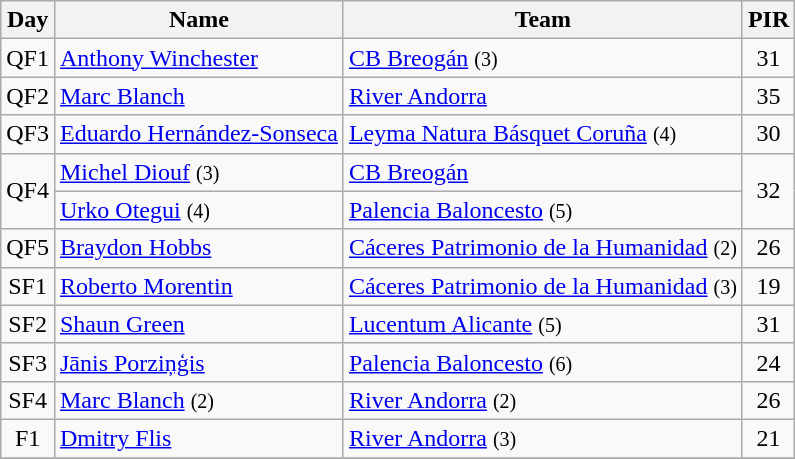<table class="wikitable">
<tr>
<th>Day</th>
<th>Name</th>
<th>Team</th>
<th>PIR</th>
</tr>
<tr>
<td align="center">QF1</td>
<td> <a href='#'>Anthony Winchester</a></td>
<td><a href='#'>CB Breogán</a> <small>(3)</small></td>
<td align="center">31</td>
</tr>
<tr>
<td align="center">QF2</td>
<td> <a href='#'>Marc Blanch</a></td>
<td><a href='#'>River Andorra</a></td>
<td align="center">35</td>
</tr>
<tr>
<td align="center">QF3</td>
<td> <a href='#'>Eduardo Hernández-Sonseca</a></td>
<td><a href='#'>Leyma Natura Básquet Coruña</a> <small>(4)</small></td>
<td align="center">30</td>
</tr>
<tr>
<td align="center" rowspan=2>QF4</td>
<td> <a href='#'>Michel Diouf</a> <small>(3)</small></td>
<td><a href='#'>CB Breogán</a></td>
<td align="center" rowspan=2>32</td>
</tr>
<tr>
<td> <a href='#'>Urko Otegui</a> <small>(4)</small></td>
<td><a href='#'>Palencia Baloncesto</a> <small>(5)</small></td>
</tr>
<tr>
<td align="center">QF5</td>
<td> <a href='#'>Braydon Hobbs</a></td>
<td><a href='#'>Cáceres Patrimonio de la Humanidad</a> <small>(2)</small></td>
<td align="center">26</td>
</tr>
<tr>
<td align="center">SF1</td>
<td> <a href='#'>Roberto Morentin</a></td>
<td><a href='#'>Cáceres Patrimonio de la Humanidad</a> <small>(3)</small></td>
<td align="center">19</td>
</tr>
<tr>
<td align="center">SF2</td>
<td> <a href='#'>Shaun Green</a></td>
<td><a href='#'>Lucentum Alicante</a> <small>(5)</small></td>
<td align="center">31</td>
</tr>
<tr>
<td align="center">SF3</td>
<td> <a href='#'>Jānis Porziņģis</a></td>
<td><a href='#'>Palencia Baloncesto</a> <small>(6)</small></td>
<td align="center">24</td>
</tr>
<tr>
<td align="center">SF4</td>
<td> <a href='#'>Marc Blanch</a> <small>(2)</small></td>
<td><a href='#'>River Andorra</a> <small>(2)</small></td>
<td align="center">26</td>
</tr>
<tr>
<td align="center">F1</td>
<td> <a href='#'>Dmitry Flis</a></td>
<td><a href='#'>River Andorra</a> <small>(3)</small></td>
<td align="center">21</td>
</tr>
<tr>
</tr>
</table>
